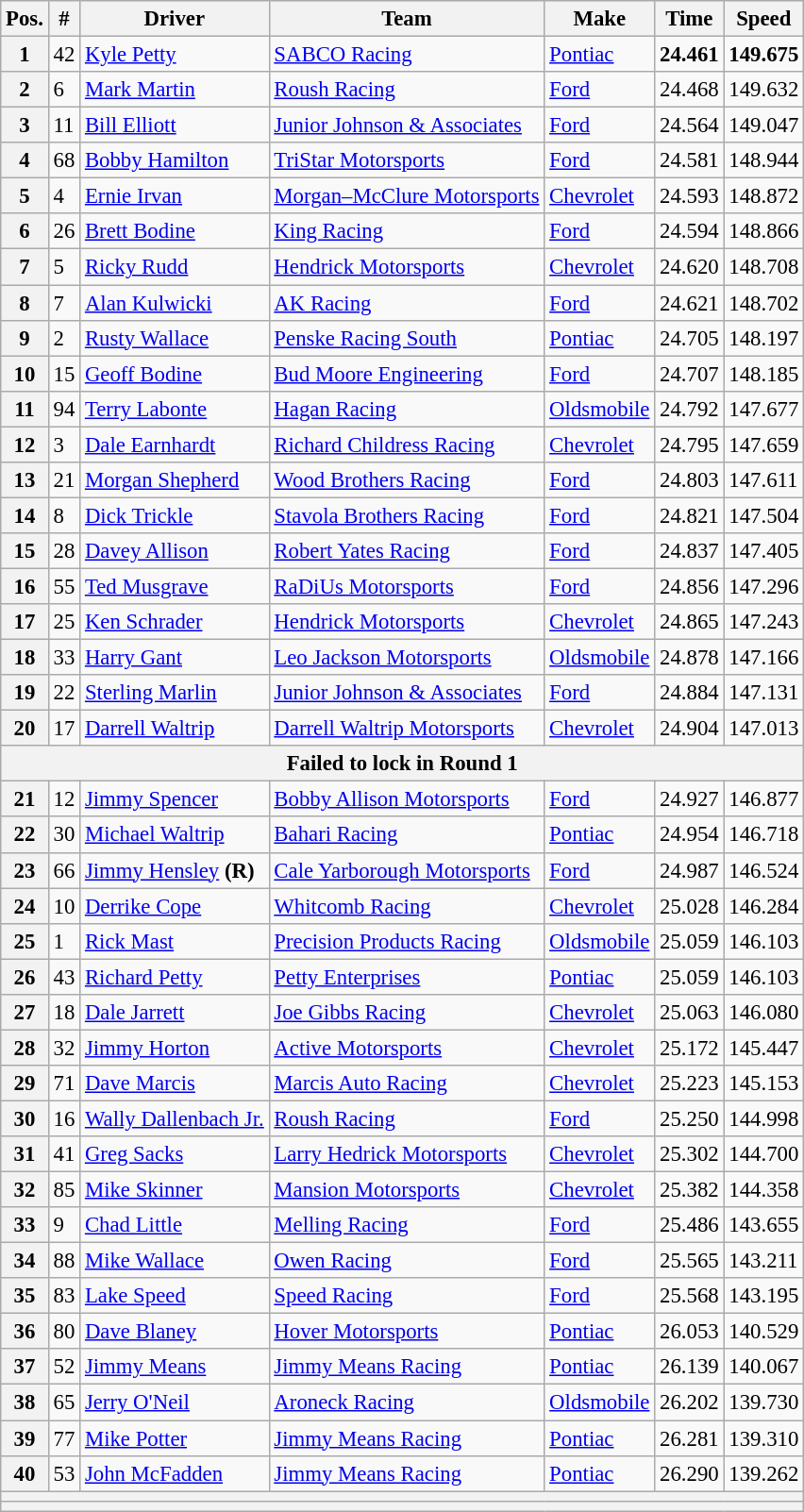<table class="wikitable" style="font-size:95%">
<tr>
<th>Pos.</th>
<th>#</th>
<th>Driver</th>
<th>Team</th>
<th>Make</th>
<th>Time</th>
<th>Speed</th>
</tr>
<tr>
<th>1</th>
<td>42</td>
<td><a href='#'>Kyle Petty</a></td>
<td><a href='#'>SABCO Racing</a></td>
<td><a href='#'>Pontiac</a></td>
<td><strong>24.461</strong></td>
<td><strong>149.675</strong></td>
</tr>
<tr>
<th>2</th>
<td>6</td>
<td><a href='#'>Mark Martin</a></td>
<td><a href='#'>Roush Racing</a></td>
<td><a href='#'>Ford</a></td>
<td>24.468</td>
<td>149.632</td>
</tr>
<tr>
<th>3</th>
<td>11</td>
<td><a href='#'>Bill Elliott</a></td>
<td><a href='#'>Junior Johnson & Associates</a></td>
<td><a href='#'>Ford</a></td>
<td>24.564</td>
<td>149.047</td>
</tr>
<tr>
<th>4</th>
<td>68</td>
<td><a href='#'>Bobby Hamilton</a></td>
<td><a href='#'>TriStar Motorsports</a></td>
<td><a href='#'>Ford</a></td>
<td>24.581</td>
<td>148.944</td>
</tr>
<tr>
<th>5</th>
<td>4</td>
<td><a href='#'>Ernie Irvan</a></td>
<td><a href='#'>Morgan–McClure Motorsports</a></td>
<td><a href='#'>Chevrolet</a></td>
<td>24.593</td>
<td>148.872</td>
</tr>
<tr>
<th>6</th>
<td>26</td>
<td><a href='#'>Brett Bodine</a></td>
<td><a href='#'>King Racing</a></td>
<td><a href='#'>Ford</a></td>
<td>24.594</td>
<td>148.866</td>
</tr>
<tr>
<th>7</th>
<td>5</td>
<td><a href='#'>Ricky Rudd</a></td>
<td><a href='#'>Hendrick Motorsports</a></td>
<td><a href='#'>Chevrolet</a></td>
<td>24.620</td>
<td>148.708</td>
</tr>
<tr>
<th>8</th>
<td>7</td>
<td><a href='#'>Alan Kulwicki</a></td>
<td><a href='#'>AK Racing</a></td>
<td><a href='#'>Ford</a></td>
<td>24.621</td>
<td>148.702</td>
</tr>
<tr>
<th>9</th>
<td>2</td>
<td><a href='#'>Rusty Wallace</a></td>
<td><a href='#'>Penske Racing South</a></td>
<td><a href='#'>Pontiac</a></td>
<td>24.705</td>
<td>148.197</td>
</tr>
<tr>
<th>10</th>
<td>15</td>
<td><a href='#'>Geoff Bodine</a></td>
<td><a href='#'>Bud Moore Engineering</a></td>
<td><a href='#'>Ford</a></td>
<td>24.707</td>
<td>148.185</td>
</tr>
<tr>
<th>11</th>
<td>94</td>
<td><a href='#'>Terry Labonte</a></td>
<td><a href='#'>Hagan Racing</a></td>
<td><a href='#'>Oldsmobile</a></td>
<td>24.792</td>
<td>147.677</td>
</tr>
<tr>
<th>12</th>
<td>3</td>
<td><a href='#'>Dale Earnhardt</a></td>
<td><a href='#'>Richard Childress Racing</a></td>
<td><a href='#'>Chevrolet</a></td>
<td>24.795</td>
<td>147.659</td>
</tr>
<tr>
<th>13</th>
<td>21</td>
<td><a href='#'>Morgan Shepherd</a></td>
<td><a href='#'>Wood Brothers Racing</a></td>
<td><a href='#'>Ford</a></td>
<td>24.803</td>
<td>147.611</td>
</tr>
<tr>
<th>14</th>
<td>8</td>
<td><a href='#'>Dick Trickle</a></td>
<td><a href='#'>Stavola Brothers Racing</a></td>
<td><a href='#'>Ford</a></td>
<td>24.821</td>
<td>147.504</td>
</tr>
<tr>
<th>15</th>
<td>28</td>
<td><a href='#'>Davey Allison</a></td>
<td><a href='#'>Robert Yates Racing</a></td>
<td><a href='#'>Ford</a></td>
<td>24.837</td>
<td>147.405</td>
</tr>
<tr>
<th>16</th>
<td>55</td>
<td><a href='#'>Ted Musgrave</a></td>
<td><a href='#'>RaDiUs Motorsports</a></td>
<td><a href='#'>Ford</a></td>
<td>24.856</td>
<td>147.296</td>
</tr>
<tr>
<th>17</th>
<td>25</td>
<td><a href='#'>Ken Schrader</a></td>
<td><a href='#'>Hendrick Motorsports</a></td>
<td><a href='#'>Chevrolet</a></td>
<td>24.865</td>
<td>147.243</td>
</tr>
<tr>
<th>18</th>
<td>33</td>
<td><a href='#'>Harry Gant</a></td>
<td><a href='#'>Leo Jackson Motorsports</a></td>
<td><a href='#'>Oldsmobile</a></td>
<td>24.878</td>
<td>147.166</td>
</tr>
<tr>
<th>19</th>
<td>22</td>
<td><a href='#'>Sterling Marlin</a></td>
<td><a href='#'>Junior Johnson & Associates</a></td>
<td><a href='#'>Ford</a></td>
<td>24.884</td>
<td>147.131</td>
</tr>
<tr>
<th>20</th>
<td>17</td>
<td><a href='#'>Darrell Waltrip</a></td>
<td><a href='#'>Darrell Waltrip Motorsports</a></td>
<td><a href='#'>Chevrolet</a></td>
<td>24.904</td>
<td>147.013</td>
</tr>
<tr>
<th colspan="7">Failed to lock in Round 1</th>
</tr>
<tr>
<th>21</th>
<td>12</td>
<td><a href='#'>Jimmy Spencer</a></td>
<td><a href='#'>Bobby Allison Motorsports</a></td>
<td><a href='#'>Ford</a></td>
<td>24.927</td>
<td>146.877</td>
</tr>
<tr>
<th>22</th>
<td>30</td>
<td><a href='#'>Michael Waltrip</a></td>
<td><a href='#'>Bahari Racing</a></td>
<td><a href='#'>Pontiac</a></td>
<td>24.954</td>
<td>146.718</td>
</tr>
<tr>
<th>23</th>
<td>66</td>
<td><a href='#'>Jimmy Hensley</a> <strong>(R)</strong></td>
<td><a href='#'>Cale Yarborough Motorsports</a></td>
<td><a href='#'>Ford</a></td>
<td>24.987</td>
<td>146.524</td>
</tr>
<tr>
<th>24</th>
<td>10</td>
<td><a href='#'>Derrike Cope</a></td>
<td><a href='#'>Whitcomb Racing</a></td>
<td><a href='#'>Chevrolet</a></td>
<td>25.028</td>
<td>146.284</td>
</tr>
<tr>
<th>25</th>
<td>1</td>
<td><a href='#'>Rick Mast</a></td>
<td><a href='#'>Precision Products Racing</a></td>
<td><a href='#'>Oldsmobile</a></td>
<td>25.059</td>
<td>146.103</td>
</tr>
<tr>
<th>26</th>
<td>43</td>
<td><a href='#'>Richard Petty</a></td>
<td><a href='#'>Petty Enterprises</a></td>
<td><a href='#'>Pontiac</a></td>
<td>25.059</td>
<td>146.103</td>
</tr>
<tr>
<th>27</th>
<td>18</td>
<td><a href='#'>Dale Jarrett</a></td>
<td><a href='#'>Joe Gibbs Racing</a></td>
<td><a href='#'>Chevrolet</a></td>
<td>25.063</td>
<td>146.080</td>
</tr>
<tr>
<th>28</th>
<td>32</td>
<td><a href='#'>Jimmy Horton</a></td>
<td><a href='#'>Active Motorsports</a></td>
<td><a href='#'>Chevrolet</a></td>
<td>25.172</td>
<td>145.447</td>
</tr>
<tr>
<th>29</th>
<td>71</td>
<td><a href='#'>Dave Marcis</a></td>
<td><a href='#'>Marcis Auto Racing</a></td>
<td><a href='#'>Chevrolet</a></td>
<td>25.223</td>
<td>145.153</td>
</tr>
<tr>
<th>30</th>
<td>16</td>
<td><a href='#'>Wally Dallenbach Jr.</a></td>
<td><a href='#'>Roush Racing</a></td>
<td><a href='#'>Ford</a></td>
<td>25.250</td>
<td>144.998</td>
</tr>
<tr>
<th>31</th>
<td>41</td>
<td><a href='#'>Greg Sacks</a></td>
<td><a href='#'>Larry Hedrick Motorsports</a></td>
<td><a href='#'>Chevrolet</a></td>
<td>25.302</td>
<td>144.700</td>
</tr>
<tr>
<th>32</th>
<td>85</td>
<td><a href='#'>Mike Skinner</a></td>
<td><a href='#'>Mansion Motorsports</a></td>
<td><a href='#'>Chevrolet</a></td>
<td>25.382</td>
<td>144.358</td>
</tr>
<tr>
<th>33</th>
<td>9</td>
<td><a href='#'>Chad Little</a></td>
<td><a href='#'>Melling Racing</a></td>
<td><a href='#'>Ford</a></td>
<td>25.486</td>
<td>143.655</td>
</tr>
<tr>
<th>34</th>
<td>88</td>
<td><a href='#'>Mike Wallace</a></td>
<td><a href='#'>Owen Racing</a></td>
<td><a href='#'>Ford</a></td>
<td>25.565</td>
<td>143.211</td>
</tr>
<tr>
<th>35</th>
<td>83</td>
<td><a href='#'>Lake Speed</a></td>
<td><a href='#'>Speed Racing</a></td>
<td><a href='#'>Ford</a></td>
<td>25.568</td>
<td>143.195</td>
</tr>
<tr>
<th>36</th>
<td>80</td>
<td><a href='#'>Dave Blaney</a></td>
<td><a href='#'>Hover Motorsports</a></td>
<td><a href='#'>Pontiac</a></td>
<td>26.053</td>
<td>140.529</td>
</tr>
<tr>
<th>37</th>
<td>52</td>
<td><a href='#'>Jimmy Means</a></td>
<td><a href='#'>Jimmy Means Racing</a></td>
<td><a href='#'>Pontiac</a></td>
<td>26.139</td>
<td>140.067</td>
</tr>
<tr>
<th>38</th>
<td>65</td>
<td><a href='#'>Jerry O'Neil</a></td>
<td><a href='#'>Aroneck Racing</a></td>
<td><a href='#'>Oldsmobile</a></td>
<td>26.202</td>
<td>139.730</td>
</tr>
<tr>
<th>39</th>
<td>77</td>
<td><a href='#'>Mike Potter</a></td>
<td><a href='#'>Jimmy Means Racing</a></td>
<td><a href='#'>Pontiac</a></td>
<td>26.281</td>
<td>139.310</td>
</tr>
<tr>
<th>40</th>
<td>53</td>
<td><a href='#'>John McFadden</a></td>
<td><a href='#'>Jimmy Means Racing</a></td>
<td><a href='#'>Pontiac</a></td>
<td>26.290</td>
<td>139.262</td>
</tr>
<tr>
<th colspan="7"></th>
</tr>
<tr>
<th colspan="7"></th>
</tr>
</table>
